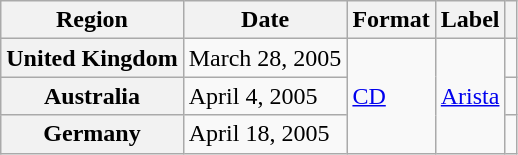<table class="wikitable plainrowheaders">
<tr>
<th scope="col">Region</th>
<th scope="col">Date</th>
<th scope="col">Format</th>
<th scope="col">Label</th>
<th scope="col"></th>
</tr>
<tr>
<th scope="row">United Kingdom</th>
<td>March 28, 2005</td>
<td rowspan="3"><a href='#'>CD</a></td>
<td rowspan="3"><a href='#'>Arista</a></td>
<td style="text-align:center;"></td>
</tr>
<tr>
<th scope="row">Australia</th>
<td>April 4, 2005</td>
<td style="text-align:center;"></td>
</tr>
<tr>
<th scope="row">Germany</th>
<td>April 18, 2005</td>
<td style="text-align:center;"></td>
</tr>
</table>
